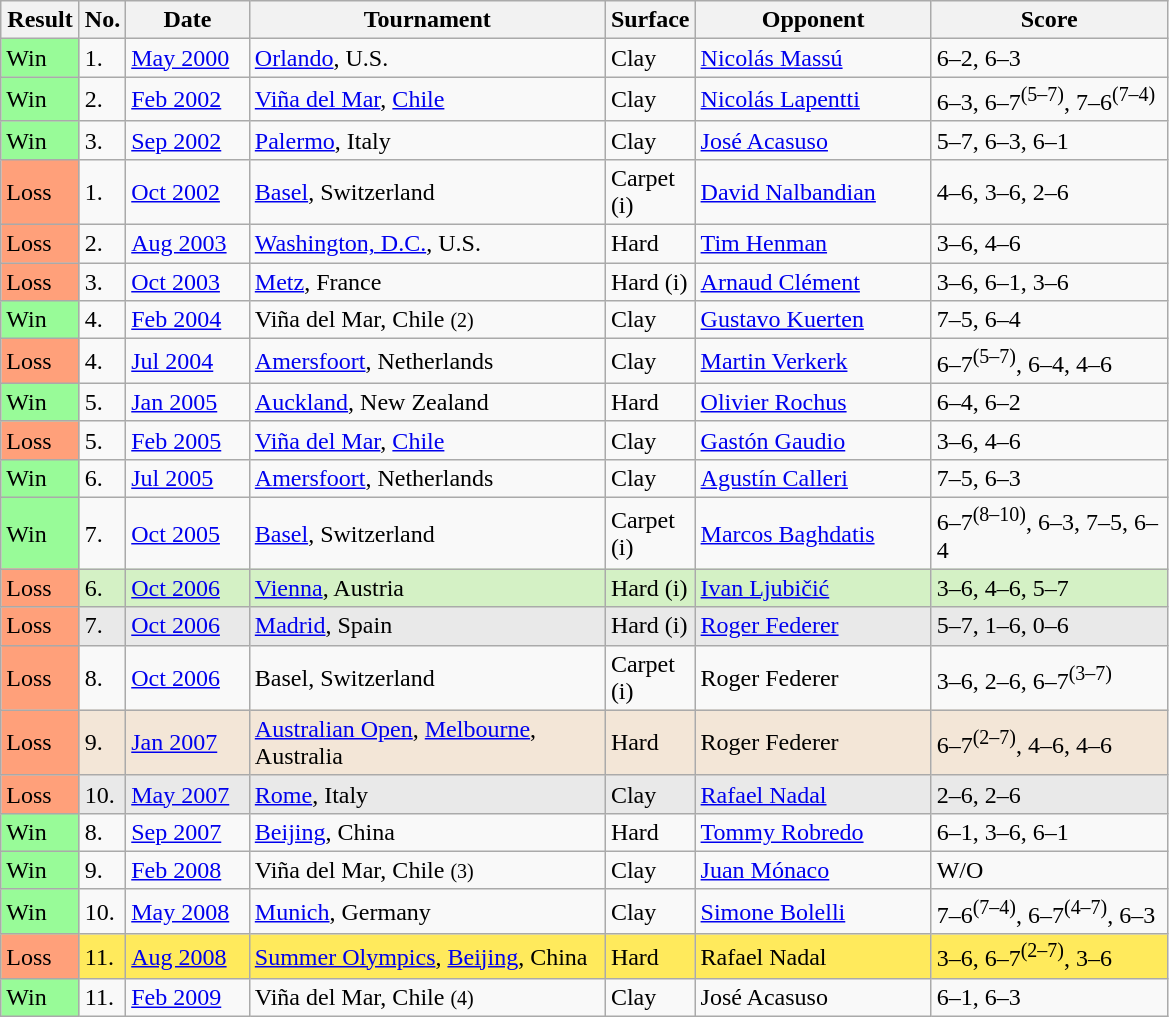<table class="sortable wikitable">
<tr>
<th style="width:45px">Result</th>
<th width=20>No.</th>
<th style="width:75px">Date</th>
<th style="width:230px">Tournament</th>
<th style="width:50px">Surface</th>
<th style="width:150px">Opponent</th>
<th style="width:150px" class="unsortable">Score</th>
</tr>
<tr>
<td style="background:#98fb98;">Win</td>
<td>1.</td>
<td><a href='#'>May 2000</a></td>
<td><a href='#'>Orlando</a>, U.S.</td>
<td>Clay</td>
<td> <a href='#'>Nicolás Massú</a></td>
<td>6–2, 6–3</td>
</tr>
<tr>
<td style="background:#98fb98;">Win</td>
<td>2.</td>
<td><a href='#'>Feb 2002</a></td>
<td><a href='#'>Viña del Mar</a>, <a href='#'>Chile</a></td>
<td>Clay</td>
<td> <a href='#'>Nicolás Lapentti</a></td>
<td>6–3, 6–7<sup>(5–7)</sup>, 7–6<sup>(7–4)</sup></td>
</tr>
<tr>
<td style="background:#98fb98;">Win</td>
<td>3.</td>
<td><a href='#'>Sep 2002</a></td>
<td><a href='#'>Palermo</a>, Italy</td>
<td>Clay</td>
<td> <a href='#'>José Acasuso</a></td>
<td>5–7, 6–3, 6–1</td>
</tr>
<tr>
<td style="background:#ffa07a;">Loss</td>
<td>1.</td>
<td><a href='#'>Oct 2002</a></td>
<td><a href='#'>Basel</a>, Switzerland</td>
<td>Carpet (i)</td>
<td> <a href='#'>David Nalbandian</a></td>
<td>4–6, 3–6, 2–6</td>
</tr>
<tr>
<td style="background:#ffa07a;">Loss</td>
<td>2.</td>
<td><a href='#'>Aug 2003</a></td>
<td><a href='#'>Washington, D.C.</a>, U.S.</td>
<td>Hard</td>
<td> <a href='#'>Tim Henman</a></td>
<td>3–6, 4–6</td>
</tr>
<tr>
<td style="background:#ffa07a;">Loss</td>
<td>3.</td>
<td><a href='#'>Oct 2003</a></td>
<td><a href='#'>Metz</a>, France</td>
<td>Hard (i)</td>
<td> <a href='#'>Arnaud Clément</a></td>
<td>3–6, 6–1, 3–6</td>
</tr>
<tr>
<td style="background:#98fb98;">Win</td>
<td>4.</td>
<td><a href='#'>Feb 2004</a></td>
<td>Viña del Mar, Chile <small>(2)</small></td>
<td>Clay</td>
<td> <a href='#'>Gustavo Kuerten</a></td>
<td>7–5, 6–4</td>
</tr>
<tr>
<td style="background:#ffa07a;">Loss</td>
<td>4.</td>
<td><a href='#'>Jul 2004</a></td>
<td><a href='#'>Amersfoort</a>, Netherlands</td>
<td>Clay</td>
<td> <a href='#'>Martin Verkerk</a></td>
<td>6–7<sup>(5–7)</sup>, 6–4, 4–6</td>
</tr>
<tr>
<td style="background:#98fb98;">Win</td>
<td>5.</td>
<td><a href='#'>Jan 2005</a></td>
<td><a href='#'>Auckland</a>, New Zealand</td>
<td>Hard</td>
<td> <a href='#'>Olivier Rochus</a></td>
<td>6–4, 6–2</td>
</tr>
<tr>
<td style="background:#ffa07a;">Loss</td>
<td>5.</td>
<td><a href='#'>Feb 2005</a></td>
<td><a href='#'>Viña del Mar</a>, <a href='#'>Chile</a></td>
<td>Clay</td>
<td> <a href='#'>Gastón Gaudio</a></td>
<td>3–6, 4–6</td>
</tr>
<tr>
<td style="background:#98fb98;">Win</td>
<td>6.</td>
<td><a href='#'>Jul 2005</a></td>
<td><a href='#'>Amersfoort</a>, Netherlands</td>
<td>Clay</td>
<td> <a href='#'>Agustín Calleri</a></td>
<td>7–5, 6–3</td>
</tr>
<tr>
<td style="background:#98fb98;">Win</td>
<td>7.</td>
<td><a href='#'>Oct 2005</a></td>
<td><a href='#'>Basel</a>, Switzerland</td>
<td>Carpet (i)</td>
<td> <a href='#'>Marcos Baghdatis</a></td>
<td>6–7<sup>(8–10)</sup>, 6–3, 7–5, 6–4</td>
</tr>
<tr bgcolor=#d4f1c5>
<td style="background:#ffa07a;">Loss</td>
<td>6.</td>
<td><a href='#'>Oct 2006</a></td>
<td><a href='#'>Vienna</a>, Austria</td>
<td>Hard (i)</td>
<td> <a href='#'>Ivan Ljubičić</a></td>
<td>3–6, 4–6, 5–7</td>
</tr>
<tr bgcolor=#e9e9e9>
<td style="background:#ffa07a;">Loss</td>
<td>7.</td>
<td><a href='#'>Oct 2006</a></td>
<td><a href='#'>Madrid</a>, Spain</td>
<td>Hard (i)</td>
<td> <a href='#'>Roger Federer</a></td>
<td>5–7, 1–6, 0–6</td>
</tr>
<tr>
<td style="background:#ffa07a;">Loss</td>
<td>8.</td>
<td><a href='#'>Oct 2006</a></td>
<td>Basel, Switzerland</td>
<td>Carpet (i)</td>
<td> Roger Federer</td>
<td>3–6, 2–6, 6–7<sup>(3–7)</sup></td>
</tr>
<tr bgcolor=#f3e6d7>
<td style="background:#ffa07a;">Loss</td>
<td>9.</td>
<td><a href='#'>Jan 2007</a></td>
<td><a href='#'>Australian Open</a>, <a href='#'>Melbourne</a>, Australia</td>
<td>Hard</td>
<td> Roger Federer</td>
<td>6–7<sup>(2–7)</sup>, 4–6, 4–6</td>
</tr>
<tr bgcolor=#e9e9e9>
<td style="background:#ffa07a;">Loss</td>
<td>10.</td>
<td><a href='#'>May 2007</a></td>
<td><a href='#'>Rome</a>, Italy</td>
<td>Clay</td>
<td> <a href='#'>Rafael Nadal</a></td>
<td>2–6, 2–6</td>
</tr>
<tr>
<td style="background:#98fb98;">Win</td>
<td>8.</td>
<td><a href='#'>Sep 2007</a></td>
<td><a href='#'>Beijing</a>, China</td>
<td>Hard</td>
<td> <a href='#'>Tommy Robredo</a></td>
<td>6–1, 3–6, 6–1</td>
</tr>
<tr>
<td style="background:#98fb98;">Win</td>
<td>9.</td>
<td><a href='#'>Feb 2008</a></td>
<td>Viña del Mar, Chile <small>(3)</small></td>
<td>Clay</td>
<td> <a href='#'>Juan Mónaco</a></td>
<td>W/O</td>
</tr>
<tr>
<td style="background:#98fb98;">Win</td>
<td>10.</td>
<td><a href='#'>May 2008</a></td>
<td><a href='#'>Munich</a>, Germany</td>
<td>Clay</td>
<td> <a href='#'>Simone Bolelli</a></td>
<td>7–6<sup>(7–4)</sup>, 6–7<sup>(4–7)</sup>, 6–3</td>
</tr>
<tr bgcolor=ffea5c>
<td style="background:#ffa07a;">Loss</td>
<td>11.</td>
<td><a href='#'>Aug 2008</a></td>
<td><a href='#'>Summer Olympics</a>, <a href='#'>Beijing</a>, China</td>
<td>Hard</td>
<td> Rafael Nadal</td>
<td>3–6, 6–7<sup>(2–7)</sup>, 3–6</td>
</tr>
<tr>
<td style="background:#98fb98;">Win</td>
<td>11.</td>
<td><a href='#'>Feb 2009</a></td>
<td>Viña del Mar, Chile <small>(4)</small></td>
<td>Clay</td>
<td> José Acasuso</td>
<td>6–1, 6–3</td>
</tr>
</table>
